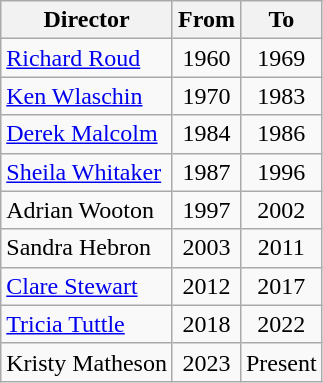<table class="wikitable sortable" style=text-align:center>
<tr>
<th>Director</th>
<th>From</th>
<th>To</th>
</tr>
<tr>
<td align=left><a href='#'>Richard Roud</a></td>
<td>1960</td>
<td>1969</td>
</tr>
<tr>
<td align=left><a href='#'>Ken Wlaschin</a></td>
<td>1970</td>
<td>1983</td>
</tr>
<tr>
<td align=left><a href='#'>Derek Malcolm</a></td>
<td>1984</td>
<td>1986</td>
</tr>
<tr>
<td align=left><a href='#'>Sheila Whitaker</a></td>
<td>1987</td>
<td>1996</td>
</tr>
<tr>
<td align=left>Adrian Wooton</td>
<td>1997</td>
<td>2002</td>
</tr>
<tr>
<td align=left>Sandra Hebron</td>
<td>2003</td>
<td>2011</td>
</tr>
<tr>
<td align=left><a href='#'>Clare Stewart</a></td>
<td>2012</td>
<td>2017</td>
</tr>
<tr>
<td align=left><a href='#'>Tricia Tuttle</a></td>
<td>2018</td>
<td>2022</td>
</tr>
<tr>
<td align=left>Kristy Matheson</td>
<td>2023</td>
<td>Present</td>
</tr>
</table>
